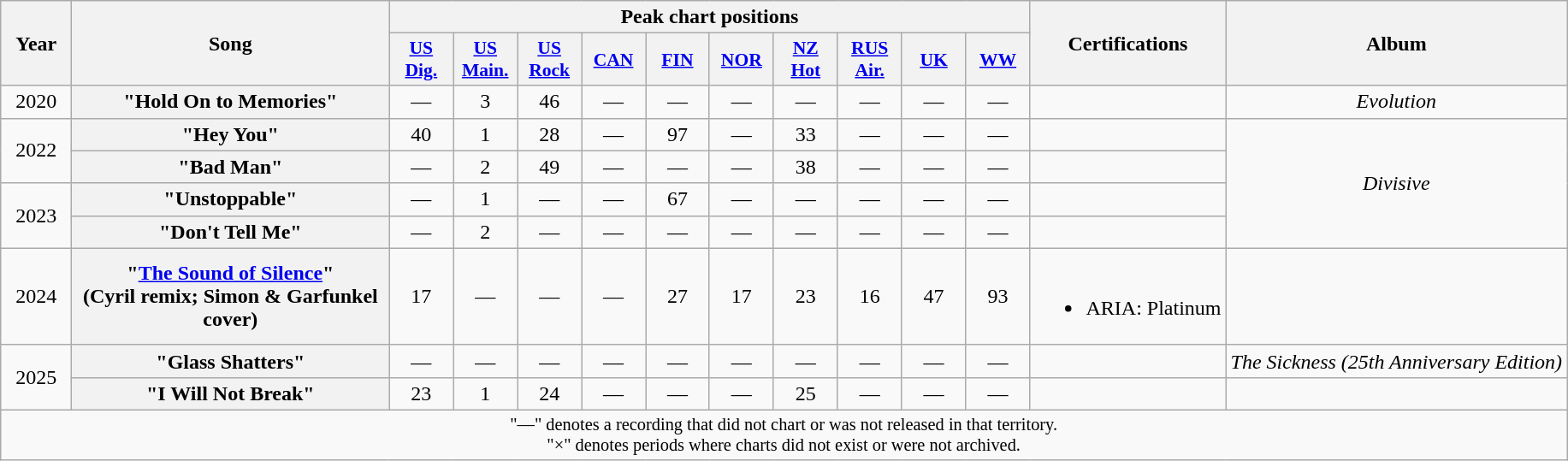<table class="wikitable plainrowheaders" style="text-align:center;">
<tr>
<th scope="col" style="width:3em;" rowspan="2">Year</th>
<th scope="col" rowspan="2" style="width:15em;">Song</th>
<th scope="col" colspan="10">Peak chart positions</th>
<th scope="col" rowspan="2">Certifications</th>
<th scope="col" rowspan="2">Album</th>
</tr>
<tr>
<th scope="col" style="width:3em;font-size:90%;"><a href='#'>US Dig.</a><br></th>
<th scope="col" style="width:3em;font-size:90%;"><a href='#'>US<br>Main.</a><br></th>
<th scope="col" style="width:3em;font-size:90%;"><a href='#'>US<br>Rock</a><br></th>
<th scope="col" style="width:3em;font-size:90%;"><a href='#'>CAN</a><br></th>
<th scope="col" style="width:3em;font-size:90%;"><a href='#'>FIN</a><br></th>
<th scope="col" style="width:3em;font-size:90%;"><a href='#'>NOR</a><br></th>
<th scope="col" style="width:3em;font-size:90%;"><a href='#'>NZ<br>Hot</a><br></th>
<th scope="col" style="width:3em;font-size:90%;"><a href='#'>RUS<br>Air.</a><br></th>
<th scope="col" style="width:3em;font-size:90%;"><a href='#'>UK</a><br></th>
<th scope="col" style="width:3em;font-size:90%;"><a href='#'>WW</a><br></th>
</tr>
<tr>
<td>2020</td>
<th scope="row">"Hold On to Memories"</th>
<td>—</td>
<td>3</td>
<td>46</td>
<td>—</td>
<td>—</td>
<td>—</td>
<td>—</td>
<td>—</td>
<td>—</td>
<td>—</td>
<td></td>
<td><em>Evolution</em></td>
</tr>
<tr>
<td rowspan="2">2022</td>
<th scope="row">"Hey You"</th>
<td>40</td>
<td>1</td>
<td>28</td>
<td>—</td>
<td>97</td>
<td>—</td>
<td>33</td>
<td>—</td>
<td>—</td>
<td>—</td>
<td></td>
<td rowspan="4"><em>Divisive</em></td>
</tr>
<tr>
<th scope="row">"Bad Man"</th>
<td>—</td>
<td>2</td>
<td>49</td>
<td>—</td>
<td>—</td>
<td>—</td>
<td>38</td>
<td>—</td>
<td>—</td>
<td>—</td>
<td></td>
</tr>
<tr>
<td rowspan="2">2023</td>
<th scope="row">"Unstoppable"</th>
<td>—</td>
<td>1</td>
<td>—</td>
<td>—</td>
<td>67</td>
<td>—</td>
<td>—</td>
<td>—</td>
<td>—</td>
<td>—</td>
<td></td>
</tr>
<tr>
<th scope="row">"Don't Tell Me"<br> </th>
<td>—</td>
<td>2</td>
<td>—</td>
<td>—</td>
<td>—</td>
<td>—</td>
<td>—</td>
<td>—</td>
<td>—</td>
<td>—</td>
<td></td>
</tr>
<tr>
<td>2024</td>
<th scope="row">"<a href='#'>The Sound of Silence</a>"<br> <span>(Cyril remix; Simon & Garfunkel cover)</span></th>
<td>17</td>
<td>—</td>
<td>—</td>
<td>—</td>
<td>27</td>
<td>17</td>
<td>23</td>
<td>16</td>
<td>47</td>
<td>93</td>
<td><br><ul><li>ARIA: Platinum</li></ul></td>
<td></td>
</tr>
<tr>
<td rowspan="2">2025</td>
<th scope="row">"Glass Shatters" </th>
<td>—</td>
<td>—</td>
<td>—</td>
<td>—</td>
<td>—</td>
<td>—</td>
<td>—</td>
<td>—</td>
<td>—</td>
<td>—</td>
<td></td>
<td><em>The Sickness (25th Anniversary Edition)</em></td>
</tr>
<tr>
<th scope="row">"I Will Not Break"</th>
<td>23</td>
<td>1</td>
<td>24</td>
<td>—</td>
<td>—</td>
<td>—</td>
<td>25</td>
<td>—</td>
<td>—</td>
<td>—</td>
<td></td>
<td></td>
</tr>
<tr>
<td colspan="14" style="font-size:85%">"—" denotes a recording that did not chart or was not released in that territory.<br>"×" denotes periods where charts did not exist or were not archived.</td>
</tr>
</table>
